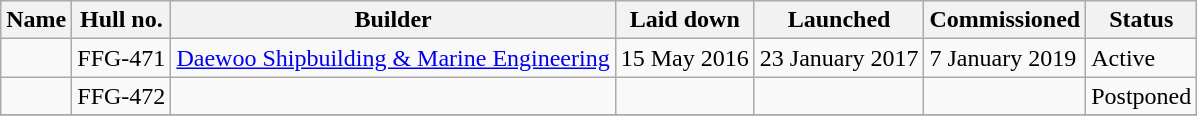<table class="sortable wikitable">
<tr>
<th>Name</th>
<th>Hull no.</th>
<th>Builder</th>
<th>Laid down</th>
<th>Launched</th>
<th>Commissioned</th>
<th>Status</th>
</tr>
<tr>
<td></td>
<td>FFG-471</td>
<td><a href='#'>Daewoo Shipbuilding & Marine Engineering</a></td>
<td>15 May 2016</td>
<td>23 January 2017</td>
<td>7 January 2019</td>
<td>Active</td>
</tr>
<tr>
<td></td>
<td>FFG-472</td>
<td></td>
<td></td>
<td></td>
<td></td>
<td>Postponed</td>
</tr>
<tr>
</tr>
</table>
